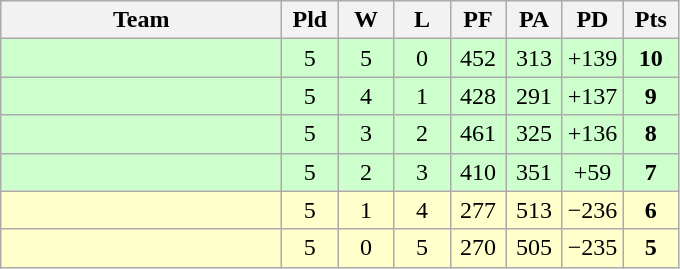<table class=wikitable style="text-align:center">
<tr>
<th width=180>Team</th>
<th width=30>Pld</th>
<th width=30>W</th>
<th width=30>L</th>
<th width=30>PF</th>
<th width=30>PA</th>
<th width=30>PD</th>
<th width=30>Pts</th>
</tr>
<tr bgcolor="#ccffcc">
<td align="left"></td>
<td>5</td>
<td>5</td>
<td>0</td>
<td>452</td>
<td>313</td>
<td>+139</td>
<td><strong>10</strong></td>
</tr>
<tr bgcolor="#ccffcc">
<td align="left"></td>
<td>5</td>
<td>4</td>
<td>1</td>
<td>428</td>
<td>291</td>
<td>+137</td>
<td><strong>9</strong></td>
</tr>
<tr bgcolor="#ccffcc">
<td align="left"></td>
<td>5</td>
<td>3</td>
<td>2</td>
<td>461</td>
<td>325</td>
<td>+136</td>
<td><strong>8</strong></td>
</tr>
<tr bgcolor="#ccffcc">
<td align="left"></td>
<td>5</td>
<td>2</td>
<td>3</td>
<td>410</td>
<td>351</td>
<td>+59</td>
<td><strong>7</strong></td>
</tr>
<tr bgcolor="#ffffcc">
<td align="left"></td>
<td>5</td>
<td>1</td>
<td>4</td>
<td>277</td>
<td>513</td>
<td>−236</td>
<td><strong>6</strong></td>
</tr>
<tr bgcolor="#ffffcc">
<td align="left"></td>
<td>5</td>
<td>0</td>
<td>5</td>
<td>270</td>
<td>505</td>
<td>−235</td>
<td><strong>5</strong></td>
</tr>
</table>
